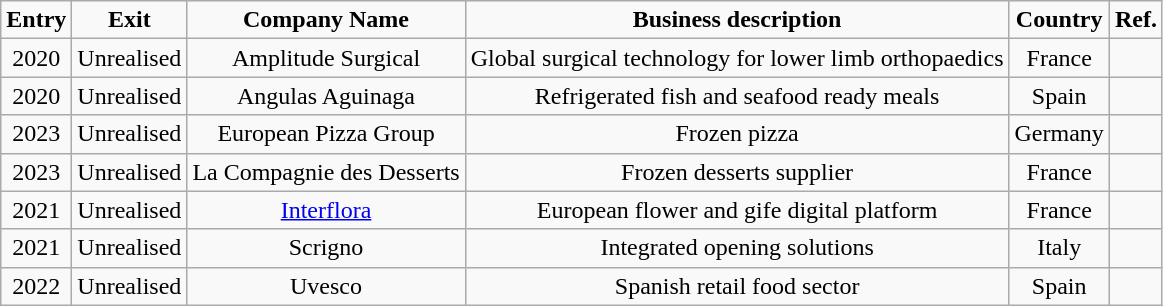<table class="wikitable centre alternance" style="text-align:center;">
<tr>
<td><strong>Entry</strong></td>
<td><strong>Exit</strong></td>
<td><strong>Company Name</strong></td>
<td><strong>Business description</strong></td>
<td><strong>Country</strong></td>
<td><strong>Ref.</strong></td>
</tr>
<tr>
<td>2020</td>
<td>Unrealised</td>
<td>Amplitude Surgical</td>
<td>Global surgical technology for lower limb orthopaedics</td>
<td>France</td>
<td></td>
</tr>
<tr>
<td>2020</td>
<td>Unrealised</td>
<td>Angulas Aguinaga</td>
<td>Refrigerated fish and seafood ready meals</td>
<td>Spain</td>
<td></td>
</tr>
<tr>
<td>2023</td>
<td>Unrealised</td>
<td>European Pizza Group</td>
<td>Frozen pizza</td>
<td>Germany</td>
<td></td>
</tr>
<tr>
<td>2023</td>
<td>Unrealised</td>
<td>La Compagnie des Desserts</td>
<td>Frozen desserts supplier</td>
<td>France</td>
<td></td>
</tr>
<tr>
<td>2021</td>
<td>Unrealised</td>
<td><a href='#'>Interflora</a></td>
<td>European flower and gife digital platform</td>
<td>France</td>
<td></td>
</tr>
<tr>
<td>2021</td>
<td>Unrealised</td>
<td>Scrigno</td>
<td>Integrated opening solutions</td>
<td>Italy</td>
<td></td>
</tr>
<tr>
<td>2022</td>
<td>Unrealised</td>
<td>Uvesco</td>
<td>Spanish retail food sector</td>
<td>Spain</td>
<td></td>
</tr>
</table>
